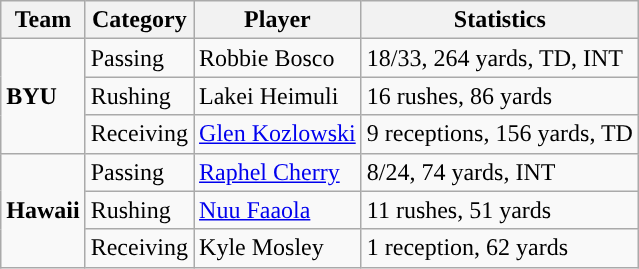<table class="wikitable" style="float: left;">
<tr>
<th>Team</th>
<th>Category</th>
<th>Player</th>
<th>Statistics</th>
</tr>
<tr>
<td rowspan=3><strong>BYU</strong></td>
<td>Passing</td>
<td>Robbie Bosco</td>
<td>18/33, 264 yards, TD, INT</td>
</tr>
<tr>
<td>Rushing</td>
<td>Lakei Heimuli</td>
<td>16 rushes, 86 yards</td>
</tr>
<tr>
<td>Receiving</td>
<td><a href='#'>Glen Kozlowski</a></td>
<td>9 receptions, 156 yards, TD</td>
</tr>
<tr>
<td rowspan=3><strong>Hawaii</strong></td>
<td>Passing</td>
<td><a href='#'>Raphel Cherry</a></td>
<td>8/24, 74 yards, INT</td>
</tr>
<tr>
<td>Rushing</td>
<td><a href='#'>Nuu Faaola</a></td>
<td>11 rushes, 51 yards</td>
</tr>
<tr>
<td>Receiving</td>
<td>Kyle Mosley</td>
<td>1 reception, 62 yards</td>
</tr>
</table>
